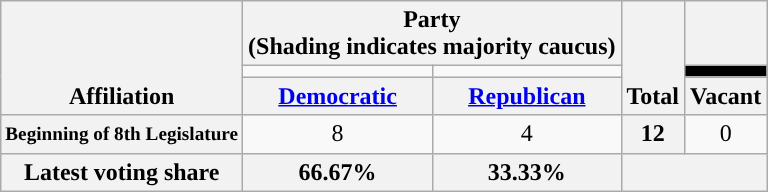<table class=wikitable style="text-align:center">
<tr style="vertical-align:bottom;">
<th rowspan=3>Affiliation</th>
<th colspan=2>Party <div>(Shading indicates majority caucus)</div></th>
<th rowspan=3>Total</th>
<th></th>
</tr>
<tr -style="height:5px">
<td style="background-color:"></td>
<td style="background-color:"></td>
<td style="background-color:black"></td>
</tr>
<tr>
<th><a href='#'>Democratic</a></th>
<th><a href='#'>Republican</a></th>
<th>Vacant</th>
</tr>
<tr>
<th nowrap style="font-size:80%">Beginning of 8th Legislature</th>
<td>8</td>
<td>4</td>
<th>12</th>
<td>0</td>
</tr>
<tr>
<th>Latest voting share</th>
<th>66.67%</th>
<th>33.33%</th>
<th colspan=2></th>
</tr>
</table>
